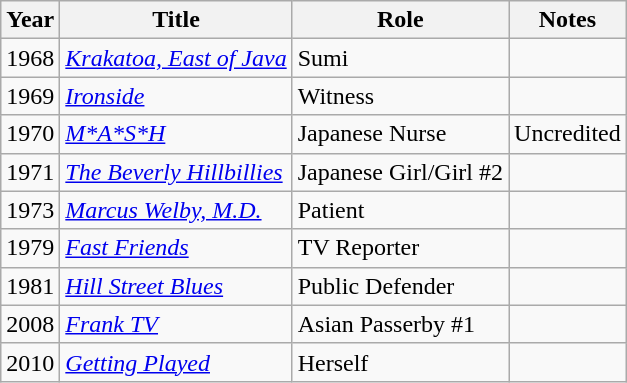<table class="wikitable">
<tr>
<th>Year</th>
<th>Title</th>
<th>Role</th>
<th>Notes</th>
</tr>
<tr>
<td>1968</td>
<td><em><a href='#'>Krakatoa, East of Java</a></em></td>
<td>Sumi</td>
<td></td>
</tr>
<tr>
<td>1969</td>
<td><em><a href='#'>Ironside</a></em></td>
<td>Witness</td>
<td></td>
</tr>
<tr>
<td>1970</td>
<td><em><a href='#'>M*A*S*H</a></em></td>
<td>Japanese Nurse</td>
<td>Uncredited</td>
</tr>
<tr>
<td>1971</td>
<td><em><a href='#'>The Beverly Hillbillies</a></em></td>
<td>Japanese Girl/Girl #2</td>
<td></td>
</tr>
<tr>
<td>1973</td>
<td><em><a href='#'>Marcus Welby, M.D.</a></em></td>
<td>Patient</td>
<td></td>
</tr>
<tr>
<td>1979</td>
<td><em><a href='#'>Fast Friends</a></em></td>
<td>TV Reporter</td>
<td></td>
</tr>
<tr>
<td>1981</td>
<td><em><a href='#'>Hill Street Blues</a></em></td>
<td>Public Defender</td>
<td></td>
</tr>
<tr>
<td>2008</td>
<td><em><a href='#'>Frank TV</a></em></td>
<td>Asian Passerby #1</td>
<td></td>
</tr>
<tr>
<td>2010</td>
<td><em><a href='#'>Getting Played</a></em></td>
<td>Herself</td>
<td></td>
</tr>
</table>
